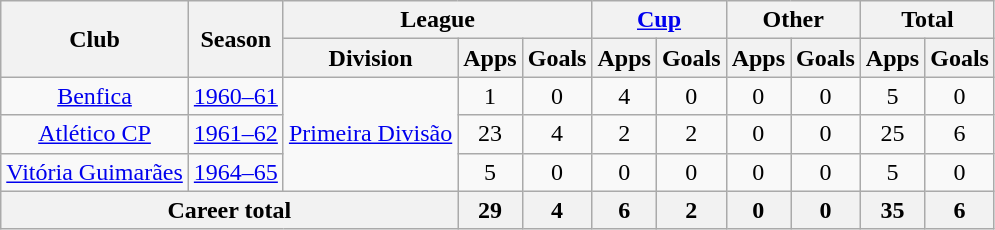<table class="wikitable" style="text-align: center">
<tr>
<th rowspan="2">Club</th>
<th rowspan="2">Season</th>
<th colspan="3">League</th>
<th colspan="2"><a href='#'>Cup</a></th>
<th colspan="2">Other</th>
<th colspan="2">Total</th>
</tr>
<tr>
<th>Division</th>
<th>Apps</th>
<th>Goals</th>
<th>Apps</th>
<th>Goals</th>
<th>Apps</th>
<th>Goals</th>
<th>Apps</th>
<th>Goals</th>
</tr>
<tr>
<td><a href='#'>Benfica</a></td>
<td><a href='#'>1960–61</a></td>
<td rowspan="3"><a href='#'>Primeira Divisão</a></td>
<td>1</td>
<td>0</td>
<td>4</td>
<td>0</td>
<td>0</td>
<td>0</td>
<td>5</td>
<td>0</td>
</tr>
<tr>
<td><a href='#'>Atlético CP</a></td>
<td><a href='#'>1961–62</a></td>
<td>23</td>
<td>4</td>
<td>2</td>
<td>2</td>
<td>0</td>
<td>0</td>
<td>25</td>
<td>6</td>
</tr>
<tr>
<td><a href='#'>Vitória Guimarães</a></td>
<td><a href='#'>1964–65</a></td>
<td>5</td>
<td>0</td>
<td>0</td>
<td>0</td>
<td>0</td>
<td>0</td>
<td>5</td>
<td>0</td>
</tr>
<tr>
<th colspan="3"><strong>Career total</strong></th>
<th>29</th>
<th>4</th>
<th>6</th>
<th>2</th>
<th>0</th>
<th>0</th>
<th>35</th>
<th>6</th>
</tr>
</table>
